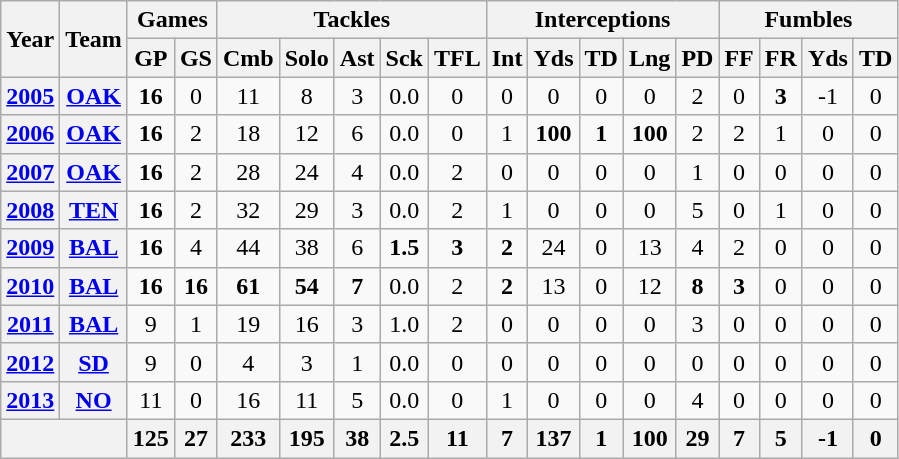<table class="wikitable" style="text-align:center">
<tr>
<th rowspan="2">Year</th>
<th rowspan="2">Team</th>
<th colspan="2">Games</th>
<th colspan="5">Tackles</th>
<th colspan="5">Interceptions</th>
<th colspan="4">Fumbles</th>
</tr>
<tr>
<th>GP</th>
<th>GS</th>
<th>Cmb</th>
<th>Solo</th>
<th>Ast</th>
<th>Sck</th>
<th>TFL</th>
<th>Int</th>
<th>Yds</th>
<th>TD</th>
<th>Lng</th>
<th>PD</th>
<th>FF</th>
<th>FR</th>
<th>Yds</th>
<th>TD</th>
</tr>
<tr>
<th><a href='#'>2005</a></th>
<th><a href='#'>OAK</a></th>
<td><strong>16</strong></td>
<td>0</td>
<td>11</td>
<td>8</td>
<td>3</td>
<td>0.0</td>
<td>0</td>
<td>0</td>
<td>0</td>
<td>0</td>
<td>0</td>
<td>2</td>
<td>0</td>
<td><strong>3</strong></td>
<td>-1</td>
<td>0</td>
</tr>
<tr>
<th><a href='#'>2006</a></th>
<th><a href='#'>OAK</a></th>
<td><strong>16</strong></td>
<td>2</td>
<td>18</td>
<td>12</td>
<td>6</td>
<td>0.0</td>
<td>0</td>
<td>1</td>
<td><strong>100</strong></td>
<td><strong>1</strong></td>
<td><strong>100</strong></td>
<td>2</td>
<td>2</td>
<td>1</td>
<td>0</td>
<td>0</td>
</tr>
<tr>
<th><a href='#'>2007</a></th>
<th><a href='#'>OAK</a></th>
<td><strong>16</strong></td>
<td>2</td>
<td>28</td>
<td>24</td>
<td>4</td>
<td>0.0</td>
<td>2</td>
<td>0</td>
<td>0</td>
<td>0</td>
<td>0</td>
<td>1</td>
<td>0</td>
<td>0</td>
<td>0</td>
<td>0</td>
</tr>
<tr>
<th><a href='#'>2008</a></th>
<th><a href='#'>TEN</a></th>
<td><strong>16</strong></td>
<td>2</td>
<td>32</td>
<td>29</td>
<td>3</td>
<td>0.0</td>
<td>2</td>
<td>1</td>
<td>0</td>
<td>0</td>
<td>0</td>
<td>5</td>
<td>0</td>
<td>1</td>
<td>0</td>
<td>0</td>
</tr>
<tr>
<th><a href='#'>2009</a></th>
<th><a href='#'>BAL</a></th>
<td><strong>16</strong></td>
<td>4</td>
<td>44</td>
<td>38</td>
<td>6</td>
<td><strong>1.5</strong></td>
<td><strong>3</strong></td>
<td><strong>2</strong></td>
<td>24</td>
<td>0</td>
<td>13</td>
<td>4</td>
<td>2</td>
<td>0</td>
<td>0</td>
<td>0</td>
</tr>
<tr>
<th><a href='#'>2010</a></th>
<th><a href='#'>BAL</a></th>
<td><strong>16</strong></td>
<td><strong>16</strong></td>
<td><strong>61</strong></td>
<td><strong>54</strong></td>
<td><strong>7</strong></td>
<td>0.0</td>
<td>2</td>
<td><strong>2</strong></td>
<td>13</td>
<td>0</td>
<td>12</td>
<td><strong>8</strong></td>
<td><strong>3</strong></td>
<td>0</td>
<td>0</td>
<td>0</td>
</tr>
<tr>
<th><a href='#'>2011</a></th>
<th><a href='#'>BAL</a></th>
<td>9</td>
<td>1</td>
<td>19</td>
<td>16</td>
<td>3</td>
<td>1.0</td>
<td>2</td>
<td>0</td>
<td>0</td>
<td>0</td>
<td>0</td>
<td>3</td>
<td>0</td>
<td>0</td>
<td>0</td>
<td>0</td>
</tr>
<tr>
<th><a href='#'>2012</a></th>
<th><a href='#'>SD</a></th>
<td>9</td>
<td>0</td>
<td>4</td>
<td>3</td>
<td>1</td>
<td>0.0</td>
<td>0</td>
<td>0</td>
<td>0</td>
<td>0</td>
<td>0</td>
<td>0</td>
<td>0</td>
<td>0</td>
<td>0</td>
<td>0</td>
</tr>
<tr>
<th><a href='#'>2013</a></th>
<th><a href='#'>NO</a></th>
<td>11</td>
<td>0</td>
<td>16</td>
<td>11</td>
<td>5</td>
<td>0.0</td>
<td>0</td>
<td>1</td>
<td>0</td>
<td>0</td>
<td>0</td>
<td>4</td>
<td>0</td>
<td>0</td>
<td>0</td>
<td>0</td>
</tr>
<tr>
<th colspan="2"></th>
<th>125</th>
<th>27</th>
<th>233</th>
<th>195</th>
<th>38</th>
<th>2.5</th>
<th>11</th>
<th>7</th>
<th>137</th>
<th>1</th>
<th>100</th>
<th>29</th>
<th>7</th>
<th>5</th>
<th>-1</th>
<th>0</th>
</tr>
</table>
